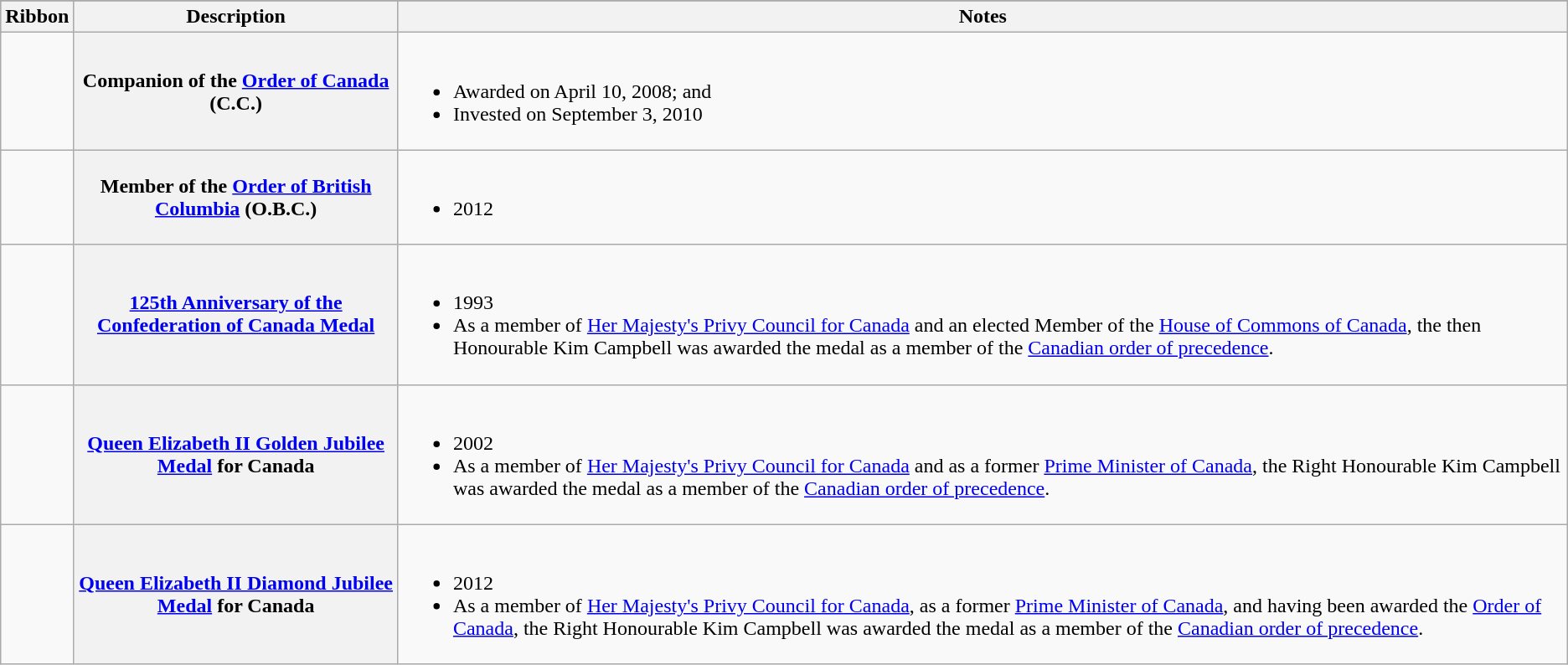<table class="wikitable plainrowheaders">
<tr>
</tr>
<tr style="background:silver; text-align:center;">
<th scope="col">Ribbon</th>
<th scope="col">Description</th>
<th scope="col">Notes</th>
</tr>
<tr>
<td></td>
<th scope="row">Companion of the <a href='#'>Order of Canada</a> (C.C.)</th>
<td><br><ul><li>Awarded on April 10, 2008; and</li><li>Invested on September 3, 2010 </li></ul></td>
</tr>
<tr>
<td></td>
<th scope="row">Member of the <a href='#'>Order of British Columbia</a> (O.B.C.)</th>
<td><br><ul><li>2012 </li></ul></td>
</tr>
<tr>
<td></td>
<th scope="row"><a href='#'>125th Anniversary of the Confederation of Canada Medal</a></th>
<td><br><ul><li>1993</li><li>As a member of <a href='#'>Her Majesty's Privy Council for Canada</a> and an elected Member of the <a href='#'>House of Commons of Canada</a>, the then Honourable Kim Campbell was awarded the medal as a member of the <a href='#'>Canadian order of precedence</a>.</li></ul></td>
</tr>
<tr>
<td></td>
<th scope="row"><a href='#'>Queen Elizabeth II Golden Jubilee Medal</a> for Canada</th>
<td><br><ul><li>2002</li><li>As a member of <a href='#'>Her Majesty's Privy Council for Canada</a> and as a former <a href='#'>Prime Minister of Canada</a>, the Right Honourable Kim Campbell was awarded the medal as a member of the <a href='#'>Canadian order of precedence</a>.</li></ul></td>
</tr>
<tr>
<td></td>
<th scope="row"><a href='#'>Queen Elizabeth II Diamond Jubilee Medal</a> for Canada</th>
<td><br><ul><li>2012</li><li>As a member of <a href='#'>Her Majesty's Privy Council for Canada</a>, as a former <a href='#'>Prime Minister of Canada</a>, and having been awarded the <a href='#'>Order of Canada</a>, the Right Honourable Kim Campbell was awarded the medal as a member of the <a href='#'>Canadian order of precedence</a>.</li></ul></td>
</tr>
</table>
